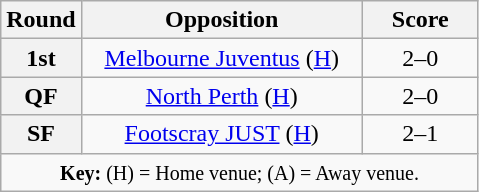<table class="wikitable plainrowheaders" style="text-align:center">
<tr>
<th scope="col" style="width:25px">Round</th>
<th scope="col" style="width:180px">Opposition</th>
<th scope="col" style="width:70px">Score</th>
</tr>
<tr>
<th scope=row style="text-align:center">1st</th>
<td><a href='#'>Melbourne Juventus</a> (<a href='#'>H</a>)</td>
<td>2–0</td>
</tr>
<tr>
<th scope=row style="text-align:center">QF</th>
<td><a href='#'>North Perth</a> (<a href='#'>H</a>)</td>
<td>2–0</td>
</tr>
<tr>
<th scope=row style="text-align:center">SF</th>
<td><a href='#'>Footscray JUST</a> (<a href='#'>H</a>)</td>
<td>2–1</td>
</tr>
<tr>
<td colspan="3"><small><strong>Key:</strong> (H) = Home venue; (A) = Away venue.</small></td>
</tr>
</table>
